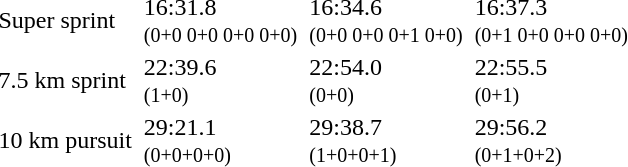<table>
<tr>
<td>Super sprint<br><em></em></td>
<td></td>
<td>16:31.8<br><small>(0+0 0+0 0+0 0+0)</small></td>
<td></td>
<td>16:34.6<br><small>(0+0 0+0 0+1 0+0)</small></td>
<td></td>
<td>16:37.3<br><small>(0+1 0+0 0+0 0+0)</small></td>
</tr>
<tr>
<td>7.5 km sprint<br><em></em></td>
<td></td>
<td>22:39.6<br><small>(1+0)</small></td>
<td></td>
<td>22:54.0<br><small>(0+0)</small></td>
<td></td>
<td>22:55.5<br><small>(0+1)</small></td>
</tr>
<tr>
<td>10 km pursuit<br><em></em></td>
<td></td>
<td>29:21.1<br><small>(0+0+0+0)</small></td>
<td></td>
<td>29:38.7<br><small>(1+0+0+1)</small></td>
<td></td>
<td>29:56.2<br><small>(0+1+0+2)</small></td>
</tr>
</table>
